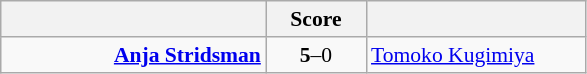<table class="wikitable" style="text-align: center; font-size:90% ">
<tr>
<th align="right" width="170"></th>
<th width="60">Score</th>
<th align="left" width="140"></th>
</tr>
<tr>
<td align=right><strong><a href='#'>Anja Stridsman</a></strong> </td>
<td align=center><strong>5</strong>–0</td>
<td align=left> <a href='#'>Tomoko Kugimiya</a></td>
</tr>
</table>
